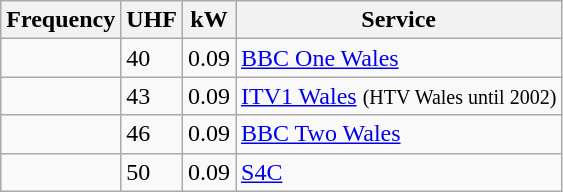<table class="wikitable sortable">
<tr>
<th>Frequency</th>
<th>UHF</th>
<th>kW</th>
<th>Service</th>
</tr>
<tr>
<td></td>
<td>40</td>
<td>0.09</td>
<td><a href='#'>BBC One Wales</a></td>
</tr>
<tr>
<td></td>
<td>43</td>
<td>0.09</td>
<td><a href='#'>ITV1 Wales</a> <small>(HTV Wales until 2002)</small></td>
</tr>
<tr>
<td></td>
<td>46</td>
<td>0.09</td>
<td><a href='#'>BBC Two Wales</a></td>
</tr>
<tr>
<td></td>
<td>50</td>
<td>0.09</td>
<td><a href='#'>S4C</a></td>
</tr>
</table>
